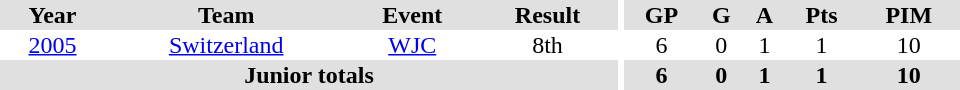<table border="0" cellpadding="1" cellspacing="0" ID="Table3" style="text-align:center; width:40em">
<tr ALIGN="center" bgcolor="#e0e0e0">
<th>Year</th>
<th>Team</th>
<th>Event</th>
<th>Result</th>
<th rowspan="99" bgcolor="#ffffff"></th>
<th>GP</th>
<th>G</th>
<th>A</th>
<th>Pts</th>
<th>PIM</th>
</tr>
<tr>
<td><a href='#'>2005</a></td>
<td><a href='#'>Switzerland</a></td>
<td><a href='#'>WJC</a></td>
<td>8th</td>
<td>6</td>
<td>0</td>
<td>1</td>
<td>1</td>
<td>10</td>
</tr>
<tr bgcolor="#e0e0e0">
<th colspan="4">Junior totals</th>
<th>6</th>
<th>0</th>
<th>1</th>
<th>1</th>
<th>10</th>
</tr>
</table>
